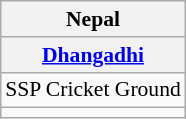<table class="wikitable" style="text-align:center; font-size:90%; margin: 1em auto">
<tr>
<th>Nepal</th>
</tr>
<tr>
<th><a href='#'>Dhangadhi</a></th>
</tr>
<tr>
<td>SSP Cricket Ground</td>
</tr>
<tr>
<td></td>
</tr>
</table>
